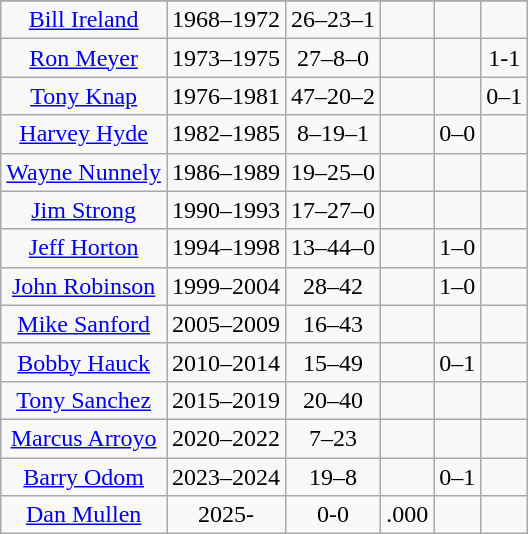<table class="wikitable" style="text-align:center;">
<tr>
</tr>
<tr>
<td><a href='#'>Bill Ireland</a></td>
<td>1968–1972</td>
<td>26–23–1</td>
<td></td>
<td></td>
<td></td>
</tr>
<tr>
<td><a href='#'>Ron Meyer</a></td>
<td>1973–1975</td>
<td>27–8–0</td>
<td></td>
<td></td>
<td>1-1</td>
</tr>
<tr>
<td><a href='#'>Tony Knap</a></td>
<td>1976–1981</td>
<td>47–20–2</td>
<td></td>
<td></td>
<td>0–1</td>
</tr>
<tr>
<td><a href='#'>Harvey Hyde</a></td>
<td>1982–1985</td>
<td>8–19–1</td>
<td></td>
<td>0–0</td>
<td></td>
</tr>
<tr>
<td><a href='#'>Wayne Nunnely</a></td>
<td>1986–1989</td>
<td>19–25–0</td>
<td></td>
<td></td>
<td></td>
</tr>
<tr>
<td><a href='#'>Jim Strong</a></td>
<td>1990–1993</td>
<td>17–27–0</td>
<td></td>
<td></td>
<td></td>
</tr>
<tr>
<td><a href='#'>Jeff Horton</a></td>
<td>1994–1998</td>
<td>13–44–0</td>
<td></td>
<td>1–0</td>
<td></td>
</tr>
<tr>
<td><a href='#'>John Robinson</a></td>
<td>1999–2004</td>
<td>28–42</td>
<td></td>
<td>1–0</td>
<td></td>
</tr>
<tr>
<td><a href='#'>Mike Sanford</a></td>
<td>2005–2009</td>
<td>16–43</td>
<td></td>
<td></td>
<td></td>
</tr>
<tr>
<td><a href='#'>Bobby Hauck</a></td>
<td>2010–2014</td>
<td>15–49</td>
<td></td>
<td>0–1</td>
<td></td>
</tr>
<tr>
<td><a href='#'>Tony Sanchez</a></td>
<td>2015–2019</td>
<td>20–40</td>
<td></td>
<td></td>
<td></td>
</tr>
<tr>
<td><a href='#'>Marcus Arroyo</a></td>
<td>2020–2022</td>
<td>7–23</td>
<td></td>
<td></td>
<td></td>
</tr>
<tr>
<td><a href='#'>Barry Odom</a></td>
<td>2023–2024</td>
<td>19–8</td>
<td></td>
<td>0–1</td>
<td></td>
</tr>
<tr>
<td><a href='#'>Dan Mullen</a></td>
<td>2025-</td>
<td>0-0</td>
<td>.000</td>
<td></td>
<td></td>
</tr>
</table>
